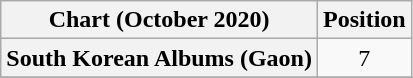<table class="wikitable plainrowheaders" style="text-align:center;">
<tr>
<th>Chart (October 2020)</th>
<th>Position</th>
</tr>
<tr>
<th scope="row">South Korean Albums (Gaon)</th>
<td>7</td>
</tr>
<tr>
</tr>
</table>
